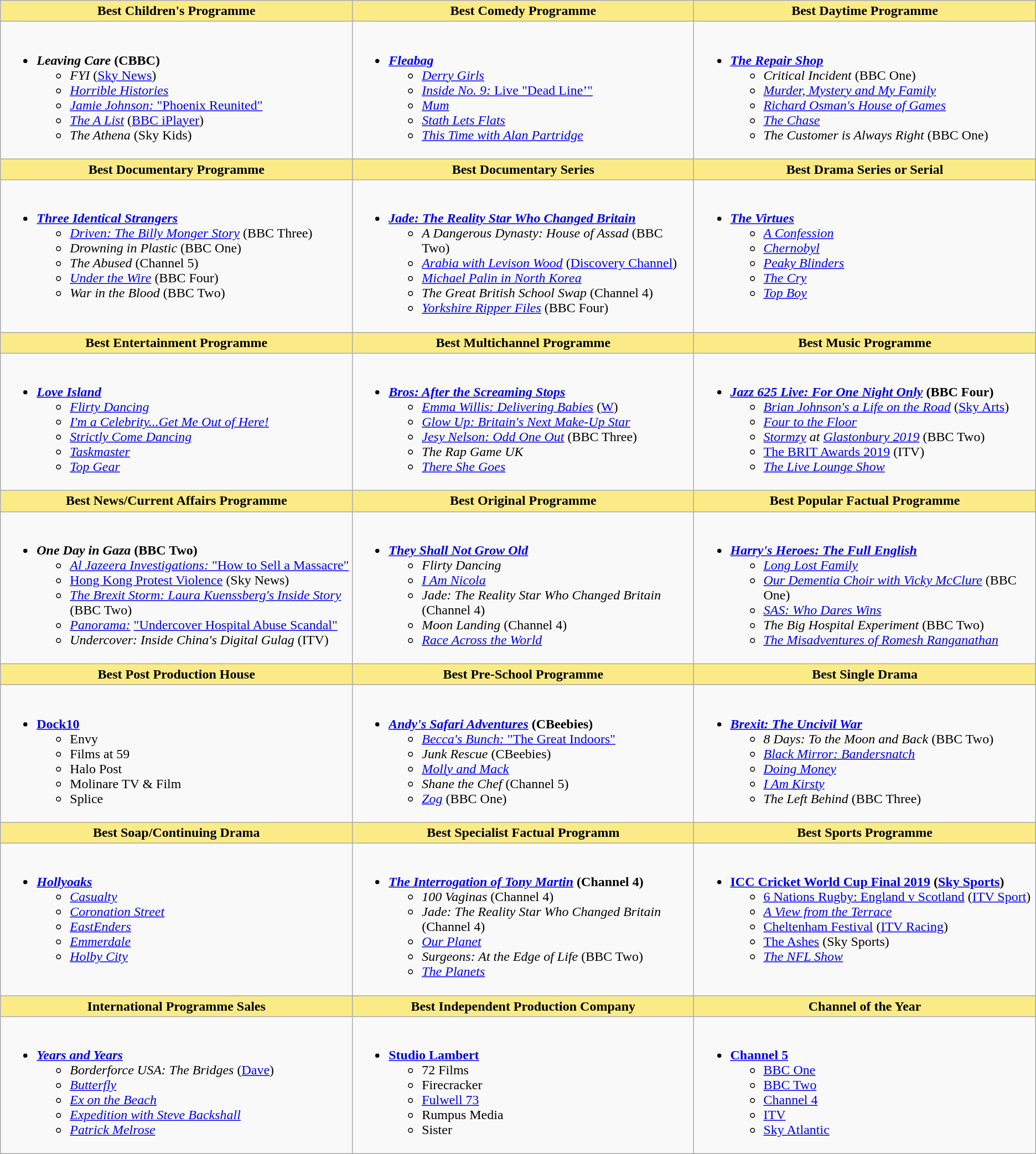<table class=wikitable style=font-size:100%>
<tr>
<th style="background:#FAEB86;" width="34%">Best Children's Programme</th>
<th style="background:#FAEB86;" width="33%">Best Comedy Programme</th>
<th style="background:#FAEB86;" width="33%">Best Daytime Programme</th>
</tr>
<tr>
<td valign="top"><br><ul><li><strong><em>Leaving Care</em></strong> <strong>(CBBC)</strong><ul><li><em>FYI</em> (<a href='#'>Sky News</a>)</li><li><em><a href='#'>Horrible Histories</a></em></li><li><a href='#'><em>Jamie Johnson:</em> "Phoenix Reunited"</a></li><li><em><a href='#'>The A List</a></em> (<a href='#'>BBC iPlayer</a>)</li><li><em>The Athena</em> (Sky Kids)</li></ul></li></ul></td>
<td valign="top"><br><ul><li><strong><em><a href='#'>Fleabag</a></em></strong><ul><li><em><a href='#'>Derry Girls</a></em></li><li><a href='#'><em>Inside No. 9:</em> Live "Dead Line’"</a></li><li><em><a href='#'>Mum</a></em></li><li><em><a href='#'>Stath Lets Flats</a></em></li><li><em><a href='#'>This Time with Alan Partridge</a></em></li></ul></li></ul></td>
<td valign="top"><br><ul><li><strong><em><a href='#'>The Repair Shop</a></em></strong><ul><li><em>Critical Incident</em> (BBC One)</li><li><em><a href='#'>Murder, Mystery and My Family</a></em></li><li><em><a href='#'>Richard Osman's House of Games</a></em></li><li><em><a href='#'>The Chase</a></em></li><li><em>The Customer is Always Right</em> (BBC One)</li></ul></li></ul></td>
</tr>
<tr>
<th style="background:#FAEB86;" width="34%">Best Documentary Programme</th>
<th style="background:#FAEB86;" width="33%">Best Documentary Series</th>
<th style="background:#FAEB86;" width="33%">Best Drama Series or Serial</th>
</tr>
<tr>
<td valign="top"><br><ul><li><strong><em><a href='#'>Three Identical Strangers</a></em></strong><ul><li><em><a href='#'>Driven: The Billy Monger Story</a></em> (BBC Three)</li><li><em>Drowning in Plastic</em> (BBC One)</li><li><em>The Abused</em> (Channel 5)</li><li><em><a href='#'>Under the Wire</a></em> (BBC Four)</li><li><em>War in the Blood</em> (BBC Two)</li></ul></li></ul></td>
<td valign="top"><br><ul><li><strong><em><a href='#'>Jade: The Reality Star Who Changed Britain</a></em></strong><ul><li><em>A Dangerous Dynasty: House of Assad</em> (BBC Two)</li><li><em><a href='#'>Arabia with Levison Wood</a></em> (<a href='#'>Discovery Channel</a>)</li><li><em><a href='#'>Michael Palin in North Korea</a></em></li><li><em>The Great British School Swap</em> (Channel 4)</li><li><em><a href='#'>Yorkshire Ripper Files</a></em> (BBC Four)</li></ul></li></ul></td>
<td valign="top"><br><ul><li><strong><em><a href='#'>The Virtues</a></em></strong><ul><li><em><a href='#'>A Confession</a></em></li><li><em><a href='#'>Chernobyl</a></em></li><li><em><a href='#'>Peaky Blinders</a></em></li><li><em><a href='#'>The Cry</a></em></li><li><em><a href='#'>Top Boy</a></em></li></ul></li></ul></td>
</tr>
<tr>
<th style="background:#FAEB86;" width="34%">Best Entertainment Programme</th>
<th style="background:#FAEB86;" width="33%">Best Multichannel Programme</th>
<th style="background:#FAEB86;" width="33%">Best Music Programme</th>
</tr>
<tr>
<td valign="top"><br><ul><li><strong><em><a href='#'>Love Island</a></em></strong><ul><li><em><a href='#'>Flirty Dancing</a></em></li><li><em><a href='#'>I'm a Celebrity...Get Me Out of Here!</a></em></li><li><em><a href='#'>Strictly Come Dancing</a></em></li><li><em><a href='#'>Taskmaster</a></em></li><li><em><a href='#'>Top Gear</a></em></li></ul></li></ul></td>
<td valign="top"><br><ul><li><strong><em><a href='#'>Bros: After the Screaming Stops</a></em></strong><ul><li><em><a href='#'>Emma Willis: Delivering Babies</a></em> (<a href='#'>W</a>)</li><li><em><a href='#'>Glow Up: Britain's Next Make-Up Star</a></em></li><li><em><a href='#'>Jesy Nelson: Odd One Out</a></em> (BBC Three)</li><li><em>The Rap Game UK</em></li><li><em><a href='#'>There She Goes</a></em></li></ul></li></ul></td>
<td valign="top"><br><ul><li><strong><em><a href='#'>Jazz 625 Live: For One Night Only</a></em></strong> <strong>(BBC Four)</strong><ul><li><em><a href='#'>Brian Johnson's a Life on the Road</a></em> (<a href='#'>Sky Arts</a>)</li><li><em><a href='#'>Four to the Floor</a></em></li><li><em><a href='#'>Stormzy</a> at <a href='#'>Glastonbury 2019</a></em> (BBC Two)</li><li><a href='#'>The BRIT Awards 2019</a> (ITV)</li><li><em><a href='#'>The Live Lounge Show</a></em></li></ul></li></ul></td>
</tr>
<tr>
<th style="background:#FAEB86;" width="34%">Best News/Current Affairs Programme</th>
<th style="background:#FAEB86;" width="33%">Best Original Programme</th>
<th style="background:#FAEB86;" width="33%">Best Popular Factual Programme</th>
</tr>
<tr>
<td valign="top"><br><ul><li><strong><em>One Day in Gaza</em></strong> <strong>(BBC Two)</strong><ul><li><a href='#'><em>Al Jazeera Investigations:</em> "How to Sell a Massacre"</a></li><li><a href='#'>Hong Kong Protest Violence</a> (Sky News)</li><li><em><a href='#'>The Brexit Storm: Laura Kuenssberg's Inside Story</a></em> (BBC Two)</li><li><em><a href='#'>Panorama:</a></em> <a href='#'>"Undercover Hospital Abuse Scandal"</a></li><li><em>Undercover: Inside China's Digital Gulag</em> (ITV)</li></ul></li></ul></td>
<td valign="top"><br><ul><li><strong><em><a href='#'>They Shall Not Grow Old</a></em></strong><ul><li><em>Flirty Dancing</em></li><li><em><a href='#'>I Am Nicola</a></em></li><li><em>Jade: The Reality Star Who Changed Britain</em> (Channel 4)</li><li><em>Moon Landing</em> (Channel 4)</li><li><em><a href='#'>Race Across the World</a></em></li></ul></li></ul></td>
<td valign="top"><br><ul><li><strong><em><a href='#'>Harry's Heroes: The Full English</a></em></strong><ul><li><em><a href='#'>Long Lost Family</a></em></li><li><em><a href='#'>Our Dementia Choir with Vicky McClure</a></em> (BBC One)</li><li><em><a href='#'>SAS: Who Dares Wins</a></em></li><li><em>The Big Hospital Experiment</em> (BBC Two)</li><li><em><a href='#'>The Misadventures of Romesh Ranganathan</a></em></li></ul></li></ul></td>
</tr>
<tr>
<th style="background:#FAEB86;" width="34%">Best Post Production House</th>
<th style="background:#FAEB86;" width="33%">Best Pre-School Programme</th>
<th style="background:#FAEB86;" width="33%">Best Single Drama</th>
</tr>
<tr>
<td valign="top"><br><ul><li><a href='#'><strong>Dock10</strong></a><ul><li>Envy</li><li>Films at 59</li><li>Halo Post</li><li>Molinare TV & Film</li><li>Splice</li></ul></li></ul></td>
<td valign="top"><br><ul><li><strong><em><a href='#'>Andy's Safari Adventures</a></em></strong> <strong>(CBeebies)</strong><ul><li><a href='#'><em>Becca's Bunch:</em> "The Great Indoors"</a></li><li><em>Junk Rescue</em> (CBeebies)</li><li><em><a href='#'>Molly and Mack</a></em></li><li><em>Shane the Chef</em> (Channel 5)</li><li><em><a href='#'>Zog</a></em> (BBC One)</li></ul></li></ul></td>
<td valign="top"><br><ul><li><strong><em><a href='#'>Brexit: The Uncivil War</a></em></strong><ul><li><em>8 Days: To the Moon and Back</em> (BBC Two)</li><li><em><a href='#'>Black Mirror: Bandersnatch</a></em></li><li><em><a href='#'>Doing Money</a></em></li><li><em><a href='#'>I Am Kirsty</a></em></li><li><em>The Left Behind</em> (BBC Three)</li></ul></li></ul></td>
</tr>
<tr>
<th style="background:#FAEB86;" width="34%">Best Soap/Continuing Drama</th>
<th style="background:#FAEB86;" width="33%">Best Specialist Factual Programm</th>
<th style="background:#FAEB86;" width="33%">Best Sports Programme</th>
</tr>
<tr>
<td valign="top"><br><ul><li><strong><em><a href='#'>Hollyoaks</a></em></strong><ul><li><em><a href='#'>Casualty</a></em></li><li><em><a href='#'>Coronation Street</a></em></li><li><em><a href='#'>EastEnders</a></em></li><li><em><a href='#'>Emmerdale</a></em></li><li><em><a href='#'>Holby City</a></em></li></ul></li></ul></td>
<td valign="top"><br><ul><li><strong><em><a href='#'>The Interrogation of Tony Martin</a></em></strong> <strong>(Channel 4)</strong><ul><li><em>100 Vaginas</em> (Channel 4)</li><li><em>Jade: The Reality Star Who Changed Britain</em> (Channel 4)</li><li><em><a href='#'>Our Planet</a></em></li><li><em>Surgeons: At the Edge of Life</em> (BBC Two)</li><li><em><a href='#'>The Planets</a></em></li></ul></li></ul></td>
<td valign="top"><br><ul><li><strong><a href='#'>ICC Cricket World Cup Final 2019</a> (<a href='#'>Sky Sports</a>)</strong><ul><li><a href='#'>6 Nations Rugby: England v Scotland</a> (<a href='#'>ITV Sport</a>)</li><li><em><a href='#'>A View from the Terrace</a></em></li><li><a href='#'>Cheltenham Festival</a> (<a href='#'>ITV Racing</a>)</li><li><a href='#'>The Ashes</a> (Sky Sports)</li><li><em><a href='#'>The NFL Show</a></em></li></ul></li></ul></td>
</tr>
<tr>
<th style="background:#FAEB86;" width="33%">International Programme Sales</th>
<th style="background:#FAEB86;" width="33%">Best Independent Production Company</th>
<th style="background:#FAEB86;" width="33%">Channel of the Year</th>
</tr>
<tr>
<td valign="top"><br><ul><li><strong><em><a href='#'>Years and Years</a></em></strong><ul><li><em>Borderforce USA: The Bridges</em> (<a href='#'>Dave</a>)</li><li><em><a href='#'>Butterfly</a></em></li><li><em><a href='#'>Ex on the Beach</a></em></li><li><em><a href='#'>Expedition with Steve Backshall</a></em></li><li><em><a href='#'>Patrick Melrose</a></em></li></ul></li></ul></td>
<td valign="top"><br><ul><li><strong><a href='#'>Studio Lambert</a></strong><ul><li>72 Films</li><li>Firecracker</li><li><a href='#'>Fulwell 73</a></li><li>Rumpus Media</li><li>Sister</li></ul></li></ul></td>
<td valign="top"><br><ul><li><strong><a href='#'>Channel 5</a></strong><ul><li><a href='#'>BBC One</a></li><li><a href='#'>BBC Two</a></li><li><a href='#'>Channel 4</a></li><li><a href='#'>ITV</a></li><li><a href='#'>Sky Atlantic</a></li></ul></li></ul></td>
</tr>
</table>
